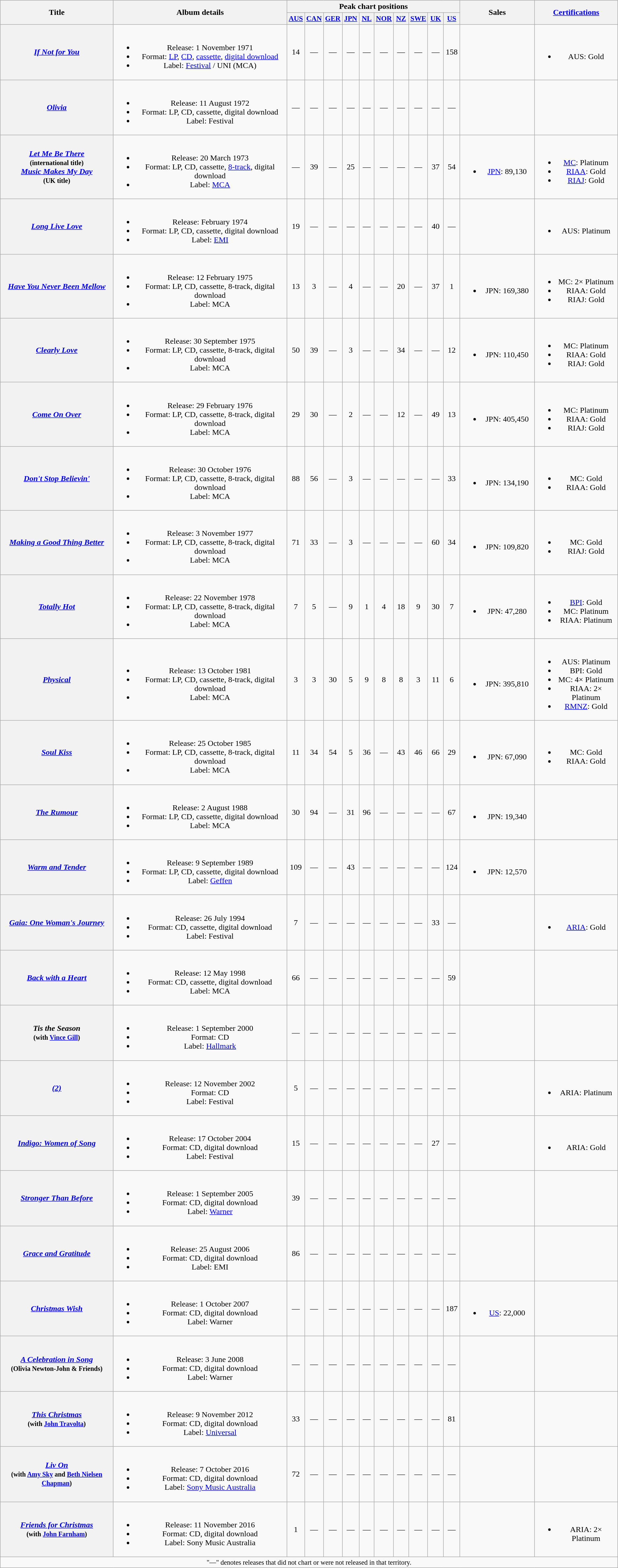<table class="wikitable plainrowheaders" style="text-align:center;" border="1">
<tr>
<th scope="col" rowspan="2" style="width:25em;">Title</th>
<th scope="col" rowspan="2" style="width:40em;">Album details</th>
<th scope="col" colspan="10">Peak chart positions</th>
<th scope="col" rowspan="2" style="width:13em;">Sales</th>
<th scope="col" rowspan="2" style="width:15em;"><a href='#'>Certifications</a></th>
</tr>
<tr>
<th scope="col" style="width:2em;font-size:90%;"><a href='#'>AUS</a><br></th>
<th scope="col" style="width:2em;font-size:90%;"><a href='#'>CAN</a><br></th>
<th scope="col" style="width:2em;font-size:90%;"><a href='#'>GER</a><br></th>
<th scope="col" style="width:2em;font-size:90%;"><a href='#'>JPN</a><br></th>
<th scope="col" style="width:2em;font-size:90%;"><a href='#'>NL</a><br></th>
<th scope="col" style="width:2em;font-size:90%;"><a href='#'>NOR</a><br></th>
<th scope="col" style="width:2em;font-size:90%;"><a href='#'>NZ</a><br></th>
<th scope="col" style="width:2em;font-size:90%;"><a href='#'>SWE</a><br></th>
<th scope="col" style="width:2em;font-size:90%;"><a href='#'>UK</a><br></th>
<th scope="col" style="width:2em;font-size:90%;"><a href='#'>US</a><br></th>
</tr>
<tr>
<th scope="row"><em><a href='#'>If Not for You</a></em></th>
<td><br><ul><li>Release: 1 November 1971</li><li>Format: <a href='#'>LP</a>, <a href='#'>CD</a>, <a href='#'>cassette</a>, <a href='#'>digital download</a></li><li>Label: <a href='#'>Festival</a> / UNI (MCA)</li></ul></td>
<td>14</td>
<td>—</td>
<td>—</td>
<td>—</td>
<td>—</td>
<td>—</td>
<td>—</td>
<td>—</td>
<td>—</td>
<td>158</td>
<td></td>
<td><br><ul><li>AUS: Gold</li></ul></td>
</tr>
<tr>
<th scope="row"><em><a href='#'>Olivia</a></em></th>
<td><br><ul><li>Release: 11 August 1972</li><li>Format: LP, CD, cassette, digital download</li><li>Label: Festival</li></ul></td>
<td>—</td>
<td>—</td>
<td>—</td>
<td>—</td>
<td>—</td>
<td>—</td>
<td>—</td>
<td>—</td>
<td>—</td>
<td>—</td>
<td></td>
<td></td>
</tr>
<tr>
<th scope="row"><em><a href='#'>Let Me Be There</a></em><br><small>(international title)</small><br><em><a href='#'>Music Makes My Day</a></em><br><small>(UK title)</small></th>
<td><br><ul><li>Release: 20 March 1973</li><li>Format: LP, CD, cassette, <a href='#'>8-track</a>, digital download</li><li>Label: <a href='#'>MCA</a></li></ul></td>
<td>—</td>
<td>39</td>
<td>—</td>
<td>25</td>
<td>—</td>
<td>—</td>
<td>—</td>
<td>—</td>
<td>37</td>
<td>54</td>
<td><br><ul><li><a href='#'>JPN</a>: 89,130</li></ul></td>
<td><br><ul><li><a href='#'>MC</a>: Platinum</li><li><a href='#'>RIAA</a>: Gold</li><li><a href='#'>RIAJ</a>: Gold</li></ul></td>
</tr>
<tr>
<th scope="row"><em><a href='#'>Long Live Love</a></em></th>
<td><br><ul><li>Release: February 1974</li><li>Format: LP, CD, cassette, digital download</li><li>Label: <a href='#'>EMI</a></li></ul></td>
<td>19</td>
<td>—</td>
<td>—</td>
<td>—</td>
<td>—</td>
<td>—</td>
<td>—</td>
<td>—</td>
<td>40</td>
<td>—</td>
<td></td>
<td><br><ul><li>AUS: Platinum</li></ul></td>
</tr>
<tr>
<th scope="row"><em><a href='#'>Have You Never Been Mellow</a></em></th>
<td><br><ul><li>Release: 12 February 1975</li><li>Format: LP, CD, cassette, 8-track, digital download</li><li>Label: MCA</li></ul></td>
<td>13</td>
<td>3</td>
<td>—</td>
<td>4</td>
<td>—</td>
<td>—</td>
<td>20</td>
<td>—</td>
<td>37</td>
<td>1</td>
<td><br><ul><li>JPN: 169,380</li></ul></td>
<td><br><ul><li>MC: 2× Platinum</li><li>RIAA: Gold</li><li>RIAJ: Gold</li></ul></td>
</tr>
<tr>
<th scope="row"><em><a href='#'>Clearly Love</a></em></th>
<td><br><ul><li>Release: 30 September 1975</li><li>Format: LP, CD, cassette, 8-track, digital download</li><li>Label: MCA</li></ul></td>
<td>50</td>
<td>39</td>
<td>—</td>
<td>3</td>
<td>—</td>
<td>—</td>
<td>34</td>
<td>—</td>
<td>—</td>
<td>12</td>
<td><br><ul><li>JPN: 110,450</li></ul></td>
<td><br><ul><li>MC: Platinum</li><li>RIAA: Gold</li><li>RIAJ: Gold</li></ul></td>
</tr>
<tr>
<th scope="row"><em><a href='#'>Come On Over</a></em></th>
<td><br><ul><li>Release: 29 February 1976</li><li>Format: LP, CD, cassette, 8-track, digital download</li><li>Label: MCA</li></ul></td>
<td>29</td>
<td>30</td>
<td>—</td>
<td>2</td>
<td>—</td>
<td>—</td>
<td>12</td>
<td>—</td>
<td>49</td>
<td>13</td>
<td><br><ul><li>JPN: 405,450</li></ul></td>
<td><br><ul><li>MC: Platinum</li><li>RIAA: Gold</li><li>RIAJ: Gold</li></ul></td>
</tr>
<tr>
<th scope="row"><em><a href='#'>Don't Stop Believin'</a></em></th>
<td><br><ul><li>Release: 30 October 1976</li><li>Format: LP, CD, cassette, 8-track, digital download</li><li>Label: MCA</li></ul></td>
<td>88</td>
<td>56</td>
<td>—</td>
<td>3</td>
<td>—</td>
<td>—</td>
<td>—</td>
<td>—</td>
<td>—</td>
<td>33</td>
<td><br><ul><li>JPN: 134,190</li></ul></td>
<td><br><ul><li>MC: Gold</li><li>RIAA: Gold</li></ul></td>
</tr>
<tr>
<th scope="row"><em><a href='#'>Making a Good Thing Better</a></em></th>
<td><br><ul><li>Release: 3 November 1977</li><li>Format: LP, CD, cassette, 8-track, digital download</li><li>Label: MCA</li></ul></td>
<td>71</td>
<td>33</td>
<td>—</td>
<td>3</td>
<td>—</td>
<td>—</td>
<td>—</td>
<td>—</td>
<td>60</td>
<td>34</td>
<td><br><ul><li>JPN: 109,820</li></ul></td>
<td><br><ul><li>MC: Gold</li><li>RIAJ: Gold</li></ul></td>
</tr>
<tr>
<th scope="row"><em><a href='#'>Totally Hot</a></em></th>
<td><br><ul><li>Release: 22 November 1978</li><li>Format: LP, CD, cassette, 8-track, digital download</li><li>Label: MCA</li></ul></td>
<td>7</td>
<td>5</td>
<td>—</td>
<td>9</td>
<td>1</td>
<td>4</td>
<td>18</td>
<td>9</td>
<td>30</td>
<td>7</td>
<td><br><ul><li>JPN: 47,280</li></ul></td>
<td><br><ul><li><a href='#'>BPI</a>: Gold</li><li>MC: Platinum</li><li>RIAA: Platinum</li></ul></td>
</tr>
<tr>
<th scope="row"><em><a href='#'>Physical</a></em></th>
<td><br><ul><li>Release: 13 October 1981</li><li>Format: LP, CD, cassette, 8-track, digital download</li><li>Label: MCA</li></ul></td>
<td>3</td>
<td>3</td>
<td>30</td>
<td>5</td>
<td>9</td>
<td>8</td>
<td>8</td>
<td>3</td>
<td>11</td>
<td>6</td>
<td><br><ul><li>JPN: 395,810</li></ul></td>
<td><br><ul><li>AUS: Platinum</li><li>BPI: Gold</li><li>MC: 4× Platinum</li><li>RIAA: 2× Platinum</li><li><a href='#'>RMNZ</a>: Gold</li></ul></td>
</tr>
<tr>
<th scope="row"><em><a href='#'>Soul Kiss</a></em></th>
<td><br><ul><li>Release: 25 October 1985</li><li>Format: LP, CD, cassette, 8-track, digital download</li><li>Label: MCA</li></ul></td>
<td>11</td>
<td>34</td>
<td>54</td>
<td>5</td>
<td>36</td>
<td>—</td>
<td>43</td>
<td>46</td>
<td>66</td>
<td>29</td>
<td><br><ul><li>JPN: 67,090</li></ul></td>
<td><br><ul><li>MC: Gold</li><li>RIAA: Gold</li></ul></td>
</tr>
<tr>
<th scope="row"><em><a href='#'>The Rumour</a></em></th>
<td><br><ul><li>Release: 2 August 1988</li><li>Format: LP, CD, cassette, digital download</li><li>Label: MCA</li></ul></td>
<td>30</td>
<td>94</td>
<td>—</td>
<td>31</td>
<td>96</td>
<td>—</td>
<td>—</td>
<td>—</td>
<td>—</td>
<td>67</td>
<td><br><ul><li>JPN: 19,340</li></ul></td>
<td></td>
</tr>
<tr>
<th scope="row"><em><a href='#'>Warm and Tender</a></em></th>
<td><br><ul><li>Release: 9 September 1989</li><li>Format: LP, CD, cassette, digital download</li><li>Label: <a href='#'>Geffen</a></li></ul></td>
<td>109</td>
<td>—</td>
<td>—</td>
<td>43</td>
<td>—</td>
<td>—</td>
<td>—</td>
<td>—</td>
<td>—</td>
<td>124</td>
<td><br><ul><li>JPN: 12,570</li></ul></td>
<td></td>
</tr>
<tr>
<th scope="row"><em><a href='#'>Gaia: One Woman's Journey</a></em></th>
<td><br><ul><li>Release: 26 July 1994</li><li>Format: CD, cassette, digital download</li><li>Label: Festival</li></ul></td>
<td>7</td>
<td>—</td>
<td>—</td>
<td>—</td>
<td>—</td>
<td>—</td>
<td>—</td>
<td>—</td>
<td>33</td>
<td>—</td>
<td></td>
<td><br><ul><li><a href='#'>ARIA</a>: Gold</li></ul></td>
</tr>
<tr>
<th scope="row"><em><a href='#'>Back with a Heart</a></em></th>
<td><br><ul><li>Release: 12 May 1998</li><li>Format: CD, cassette, digital download</li><li>Label: MCA</li></ul></td>
<td>66</td>
<td>—</td>
<td>—</td>
<td>—</td>
<td>—</td>
<td>—</td>
<td>—</td>
<td>—</td>
<td>—</td>
<td>59</td>
<td></td>
<td></td>
</tr>
<tr>
<th scope="row"><em>Tis the Season</em><br><small>(with <a href='#'>Vince Gill</a>)</small></th>
<td><br><ul><li>Release: 1 September 2000</li><li>Format: CD</li><li>Label: <a href='#'>Hallmark</a></li></ul></td>
<td>—</td>
<td>—</td>
<td>—</td>
<td>—</td>
<td>—</td>
<td>—</td>
<td>—</td>
<td>—</td>
<td>—</td>
<td>—</td>
<td></td>
<td></td>
</tr>
<tr>
<th scope="row"><em><a href='#'>(2)</a></em></th>
<td><br><ul><li>Release: 12 November 2002</li><li>Format: CD</li><li>Label: Festival</li></ul></td>
<td>5</td>
<td>—</td>
<td>—</td>
<td>—</td>
<td>—</td>
<td>—</td>
<td>—</td>
<td>—</td>
<td>—</td>
<td>—</td>
<td></td>
<td><br><ul><li>ARIA: Platinum</li></ul></td>
</tr>
<tr>
<th scope="row"><em><a href='#'>Indigo: Women of Song</a></em></th>
<td><br><ul><li>Release: 17 October 2004</li><li>Format: CD, digital download</li><li>Label: Festival</li></ul></td>
<td>15</td>
<td>—</td>
<td>—</td>
<td>—</td>
<td>—</td>
<td>—</td>
<td>—</td>
<td>—</td>
<td>27</td>
<td>—</td>
<td></td>
<td><br><ul><li>ARIA: Gold</li></ul></td>
</tr>
<tr>
<th scope="row"><em><a href='#'>Stronger Than Before</a></em></th>
<td><br><ul><li>Release: 1 September 2005</li><li>Format: CD, digital download</li><li>Label: <a href='#'>Warner</a></li></ul></td>
<td>39</td>
<td>—</td>
<td>—</td>
<td>—</td>
<td>—</td>
<td>—</td>
<td>—</td>
<td>—</td>
<td>—</td>
<td>—</td>
<td></td>
<td></td>
</tr>
<tr>
<th scope="row"><em><a href='#'>Grace and Gratitude</a></em></th>
<td><br><ul><li>Release: 25 August 2006</li><li>Format: CD, digital download</li><li>Label: EMI</li></ul></td>
<td>86</td>
<td>—</td>
<td>—</td>
<td>—</td>
<td>—</td>
<td>—</td>
<td>—</td>
<td>—</td>
<td>—</td>
<td>—</td>
<td></td>
<td></td>
</tr>
<tr>
<th scope="row"><em><a href='#'>Christmas Wish</a></em></th>
<td><br><ul><li>Release: 1 October 2007</li><li>Format: CD, digital download</li><li>Label: Warner</li></ul></td>
<td>—</td>
<td>—</td>
<td>—</td>
<td>—</td>
<td>—</td>
<td>—</td>
<td>—</td>
<td>—</td>
<td>—</td>
<td>187</td>
<td><br><ul><li><a href='#'>US</a>: 22,000</li></ul></td>
<td></td>
</tr>
<tr>
<th scope="row"><em><a href='#'>A Celebration in Song</a></em><br><small>(Olivia Newton-John & Friends)</small></th>
<td><br><ul><li>Release: 3 June 2008</li><li>Format: CD, digital download</li><li>Label: Warner</li></ul></td>
<td>—</td>
<td>—</td>
<td>—</td>
<td>—</td>
<td>—</td>
<td>—</td>
<td>—</td>
<td>—</td>
<td>—</td>
<td>—</td>
<td></td>
<td></td>
</tr>
<tr>
<th scope="row"><em><a href='#'>This Christmas</a></em><br><small>(with <a href='#'>John Travolta</a>)</small></th>
<td><br><ul><li>Release: 9 November 2012</li><li>Format: CD, digital download</li><li>Label: <a href='#'>Universal</a></li></ul></td>
<td>33</td>
<td>—</td>
<td>—</td>
<td>—</td>
<td>—</td>
<td>—</td>
<td>—</td>
<td>—</td>
<td>—</td>
<td>81</td>
<td></td>
<td></td>
</tr>
<tr>
<th scope="row"><em><a href='#'>Liv On</a></em><br><small>(with <a href='#'>Amy Sky</a> and <a href='#'>Beth Nielsen Chapman</a>)</small></th>
<td><br><ul><li>Release: 7 October 2016</li><li>Format: CD, digital download</li><li>Label: <a href='#'>Sony Music Australia</a></li></ul></td>
<td>72</td>
<td>—</td>
<td>—</td>
<td>—</td>
<td>—</td>
<td>—</td>
<td>—</td>
<td>—</td>
<td>—</td>
<td>—</td>
<td></td>
<td></td>
</tr>
<tr>
<th scope="row"><em><a href='#'>Friends for Christmas</a></em><br><small>(with <a href='#'>John Farnham</a>)</small></th>
<td><br><ul><li>Release: 11 November 2016</li><li>Format: CD, digital download</li><li>Label: Sony Music Australia</li></ul></td>
<td>1</td>
<td>—</td>
<td>—</td>
<td>—</td>
<td>—</td>
<td>—</td>
<td>—</td>
<td>—</td>
<td>—</td>
<td>—</td>
<td></td>
<td><br><ul><li>ARIA: 2× Platinum</li></ul></td>
</tr>
<tr>
<td colspan="15" style="font-size:85%">"—" denotes releases that did not chart or were not released in that territory.</td>
</tr>
</table>
